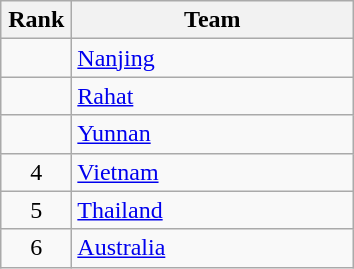<table class="wikitable" style="text-align: center;">
<tr>
<th width=40>Rank</th>
<th width=180>Team</th>
</tr>
<tr align=center>
<td></td>
<td style="text-align:left;"> <a href='#'>Nanjing</a></td>
</tr>
<tr align=center>
<td></td>
<td style="text-align:left;"> <a href='#'>Rahat</a></td>
</tr>
<tr align=center>
<td></td>
<td style="text-align:left;"> <a href='#'>Yunnan</a></td>
</tr>
<tr align=center>
<td>4</td>
<td style="text-align:left;"> <a href='#'>Vietnam</a></td>
</tr>
<tr align=center>
<td>5</td>
<td style="text-align:left;"> <a href='#'>Thailand</a></td>
</tr>
<tr align=center>
<td>6</td>
<td style="text-align:left;"> <a href='#'>Australia</a></td>
</tr>
</table>
